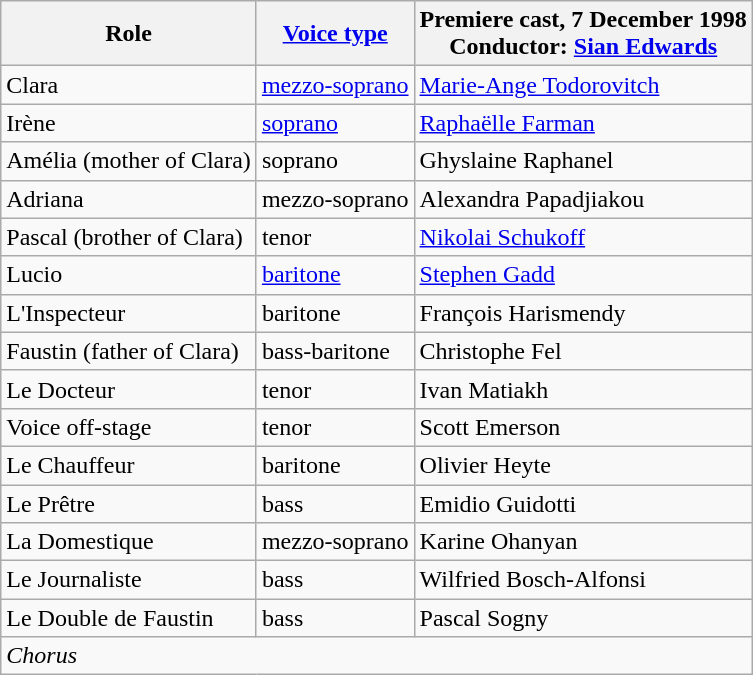<table class="wikitable">
<tr>
<th>Role</th>
<th><a href='#'>Voice type</a></th>
<th>Premiere cast, 7 December 1998<br>Conductor: <a href='#'>Sian Edwards</a></th>
</tr>
<tr>
<td>Clara</td>
<td><a href='#'>mezzo-soprano</a></td>
<td><a href='#'>Marie-Ange Todorovitch</a></td>
</tr>
<tr>
<td>Irène</td>
<td><a href='#'>soprano</a></td>
<td><a href='#'>Raphaëlle Farman</a></td>
</tr>
<tr>
<td>Amélia (mother of Clara)</td>
<td>soprano</td>
<td>Ghyslaine Raphanel</td>
</tr>
<tr>
<td>Adriana</td>
<td>mezzo-soprano</td>
<td>Alexandra Papadjiakou</td>
</tr>
<tr>
<td>Pascal (brother of Clara)</td>
<td>tenor</td>
<td><a href='#'>Nikolai Schukoff</a></td>
</tr>
<tr>
<td>Lucio</td>
<td><a href='#'>baritone</a></td>
<td><a href='#'>Stephen Gadd</a></td>
</tr>
<tr>
<td>L'Inspecteur</td>
<td>baritone</td>
<td>François Harismendy</td>
</tr>
<tr>
<td>Faustin (father of Clara)</td>
<td>bass-baritone</td>
<td>Christophe Fel</td>
</tr>
<tr>
<td>Le Docteur</td>
<td>tenor</td>
<td>Ivan Matiakh</td>
</tr>
<tr>
<td>Voice off-stage</td>
<td>tenor</td>
<td>Scott Emerson</td>
</tr>
<tr>
<td>Le Chauffeur</td>
<td>baritone</td>
<td>Olivier Heyte</td>
</tr>
<tr>
<td>Le Prêtre</td>
<td>bass</td>
<td>Emidio Guidotti</td>
</tr>
<tr>
<td>La Domestique</td>
<td>mezzo-soprano</td>
<td>Karine Ohanyan</td>
</tr>
<tr>
<td>Le Journaliste</td>
<td>bass</td>
<td>Wilfried Bosch-Alfonsi</td>
</tr>
<tr>
<td>Le Double de Faustin</td>
<td>bass</td>
<td>Pascal Sogny</td>
</tr>
<tr>
<td colspan="3"><em>Chorus</em></td>
</tr>
</table>
